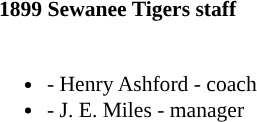<table class="toccolours" style="border-collapse:collapse; font-size:90%;">
<tr>
<th colspan=9>1899 Sewanee Tigers staff</th>
</tr>
<tr>
<td width="03"> </td>
<td valign="top"><br><ul><li>- Henry Ashford - coach</li><li>- J. E. Miles - manager</li></ul></td>
</tr>
</table>
